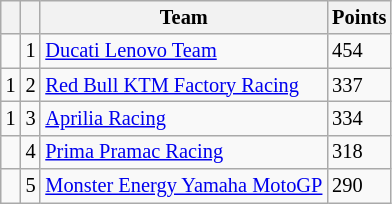<table class="wikitable" style="font-size: 85%;">
<tr>
<th></th>
<th></th>
<th>Team</th>
<th>Points</th>
</tr>
<tr>
<td></td>
<td align=center>1</td>
<td> <a href='#'>Ducati Lenovo Team</a></td>
<td align=left>454</td>
</tr>
<tr>
<td> 1</td>
<td align=center>2</td>
<td> <a href='#'>Red Bull KTM Factory Racing</a></td>
<td align=left>337</td>
</tr>
<tr>
<td> 1</td>
<td align=center>3</td>
<td> <a href='#'>Aprilia Racing</a></td>
<td align=left>334</td>
</tr>
<tr>
<td></td>
<td align=center>4</td>
<td> <a href='#'>Prima Pramac Racing</a></td>
<td align=left>318</td>
</tr>
<tr>
<td></td>
<td align=center>5</td>
<td> <a href='#'>Monster Energy Yamaha MotoGP</a></td>
<td align=left>290</td>
</tr>
</table>
